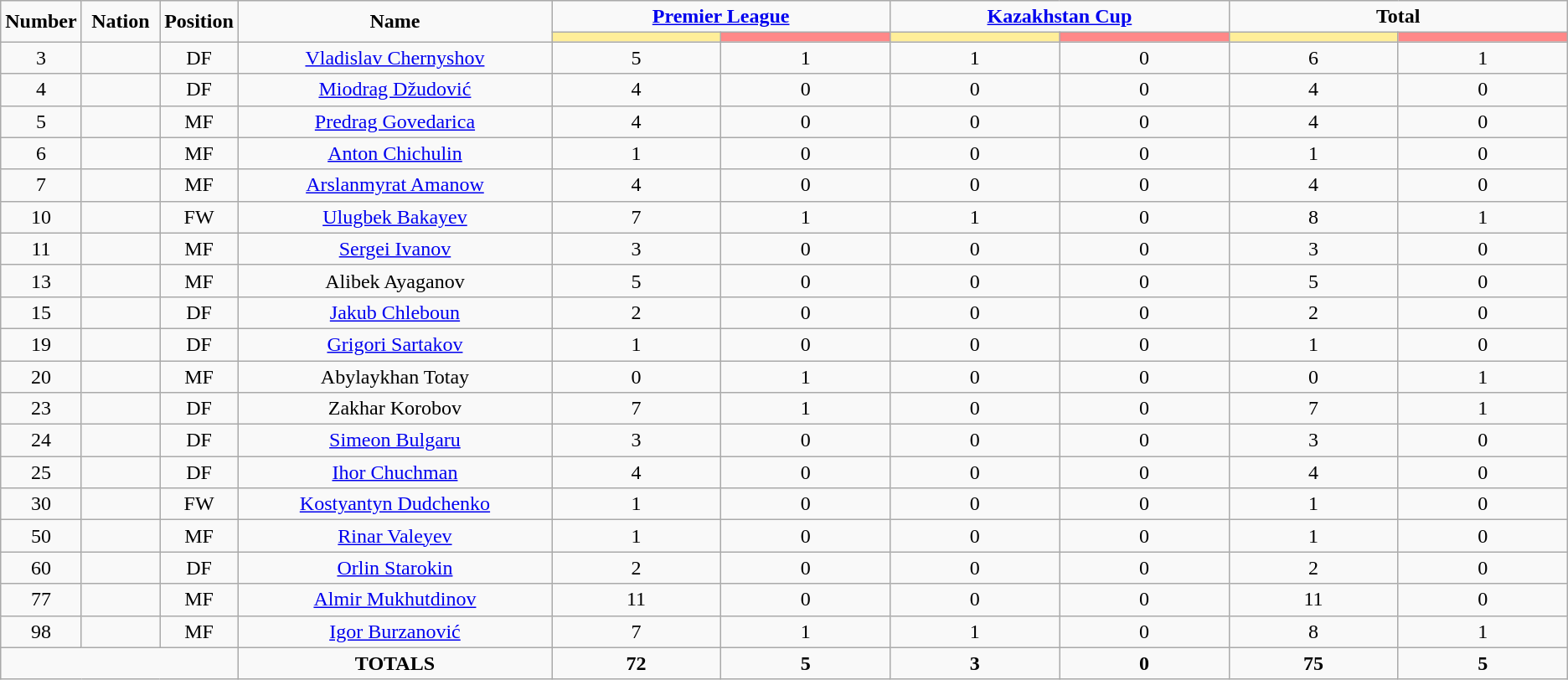<table class="wikitable" style="text-align:center;">
<tr>
<td rowspan="2"  style="width:5%; text-align:center;"><strong>Number</strong></td>
<td rowspan="2"  style="width:5%; text-align:center;"><strong>Nation</strong></td>
<td rowspan="2"  style="width:5%; text-align:center;"><strong>Position</strong></td>
<td rowspan="2"  style="width:20%; text-align:center;"><strong>Name</strong></td>
<td colspan="2" style="text-align:center;"><strong><a href='#'>Premier League</a></strong></td>
<td colspan="2" style="text-align:center;"><strong><a href='#'>Kazakhstan Cup</a></strong></td>
<td colspan="2" style="text-align:center;"><strong>Total</strong></td>
</tr>
<tr>
<th style="width:60px; background:#fe9;"></th>
<th style="width:60px; background:#ff8888;"></th>
<th style="width:60px; background:#fe9;"></th>
<th style="width:60px; background:#ff8888;"></th>
<th style="width:60px; background:#fe9;"></th>
<th style="width:60px; background:#ff8888;"></th>
</tr>
<tr>
<td>3</td>
<td></td>
<td>DF</td>
<td><a href='#'>Vladislav Chernyshov</a></td>
<td>5</td>
<td>1</td>
<td>1</td>
<td>0</td>
<td>6</td>
<td>1</td>
</tr>
<tr>
<td>4</td>
<td></td>
<td>DF</td>
<td><a href='#'>Miodrag Džudović</a></td>
<td>4</td>
<td>0</td>
<td>0</td>
<td>0</td>
<td>4</td>
<td>0</td>
</tr>
<tr>
<td>5</td>
<td></td>
<td>MF</td>
<td><a href='#'>Predrag Govedarica</a></td>
<td>4</td>
<td>0</td>
<td>0</td>
<td>0</td>
<td>4</td>
<td>0</td>
</tr>
<tr>
<td>6</td>
<td></td>
<td>MF</td>
<td><a href='#'>Anton Chichulin</a></td>
<td>1</td>
<td>0</td>
<td>0</td>
<td>0</td>
<td>1</td>
<td>0</td>
</tr>
<tr>
<td>7</td>
<td></td>
<td>MF</td>
<td><a href='#'>Arslanmyrat Amanow</a></td>
<td>4</td>
<td>0</td>
<td>0</td>
<td>0</td>
<td>4</td>
<td>0</td>
</tr>
<tr>
<td>10</td>
<td></td>
<td>FW</td>
<td><a href='#'>Ulugbek Bakayev</a></td>
<td>7</td>
<td>1</td>
<td>1</td>
<td>0</td>
<td>8</td>
<td>1</td>
</tr>
<tr>
<td>11</td>
<td></td>
<td>MF</td>
<td><a href='#'>Sergei Ivanov</a></td>
<td>3</td>
<td>0</td>
<td>0</td>
<td>0</td>
<td>3</td>
<td>0</td>
</tr>
<tr>
<td>13</td>
<td></td>
<td>MF</td>
<td>Alibek Ayaganov</td>
<td>5</td>
<td>0</td>
<td>0</td>
<td>0</td>
<td>5</td>
<td>0</td>
</tr>
<tr>
<td>15</td>
<td></td>
<td>DF</td>
<td><a href='#'>Jakub Chleboun</a></td>
<td>2</td>
<td>0</td>
<td>0</td>
<td>0</td>
<td>2</td>
<td>0</td>
</tr>
<tr>
<td>19</td>
<td></td>
<td>DF</td>
<td><a href='#'>Grigori Sartakov</a></td>
<td>1</td>
<td>0</td>
<td>0</td>
<td>0</td>
<td>1</td>
<td>0</td>
</tr>
<tr>
<td>20</td>
<td></td>
<td>MF</td>
<td>Abylaykhan Totay</td>
<td>0</td>
<td>1</td>
<td>0</td>
<td>0</td>
<td>0</td>
<td>1</td>
</tr>
<tr>
<td>23</td>
<td></td>
<td>DF</td>
<td>Zakhar Korobov</td>
<td>7</td>
<td>1</td>
<td>0</td>
<td>0</td>
<td>7</td>
<td>1</td>
</tr>
<tr>
<td>24</td>
<td></td>
<td>DF</td>
<td><a href='#'>Simeon Bulgaru</a></td>
<td>3</td>
<td>0</td>
<td>0</td>
<td>0</td>
<td>3</td>
<td>0</td>
</tr>
<tr>
<td>25</td>
<td></td>
<td>DF</td>
<td><a href='#'>Ihor Chuchman</a></td>
<td>4</td>
<td>0</td>
<td>0</td>
<td>0</td>
<td>4</td>
<td>0</td>
</tr>
<tr>
<td>30</td>
<td></td>
<td>FW</td>
<td><a href='#'>Kostyantyn Dudchenko</a></td>
<td>1</td>
<td>0</td>
<td>0</td>
<td>0</td>
<td>1</td>
<td>0</td>
</tr>
<tr>
<td>50</td>
<td></td>
<td>MF</td>
<td><a href='#'>Rinar Valeyev</a></td>
<td>1</td>
<td>0</td>
<td>0</td>
<td>0</td>
<td>1</td>
<td>0</td>
</tr>
<tr>
<td>60</td>
<td></td>
<td>DF</td>
<td><a href='#'>Orlin Starokin</a></td>
<td>2</td>
<td>0</td>
<td>0</td>
<td>0</td>
<td>2</td>
<td>0</td>
</tr>
<tr>
<td>77</td>
<td></td>
<td>MF</td>
<td><a href='#'>Almir Mukhutdinov</a></td>
<td>11</td>
<td>0</td>
<td>0</td>
<td>0</td>
<td>11</td>
<td>0</td>
</tr>
<tr>
<td>98</td>
<td></td>
<td>MF</td>
<td><a href='#'>Igor Burzanović</a></td>
<td>7</td>
<td>1</td>
<td>1</td>
<td>0</td>
<td>8</td>
<td>1</td>
</tr>
<tr>
<td colspan="3"></td>
<td><strong>TOTALS</strong></td>
<td><strong>72</strong></td>
<td><strong>5</strong></td>
<td><strong>3</strong></td>
<td><strong>0</strong></td>
<td><strong>75</strong></td>
<td><strong>5</strong></td>
</tr>
</table>
